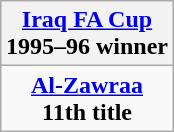<table class="wikitable" style="text-align: center; margin: 0 auto;">
<tr>
<th><a href='#'>Iraq FA Cup</a><br>1995–96 winner</th>
</tr>
<tr>
<td><strong><a href='#'>Al-Zawraa</a></strong><br><strong>11th title</strong></td>
</tr>
</table>
